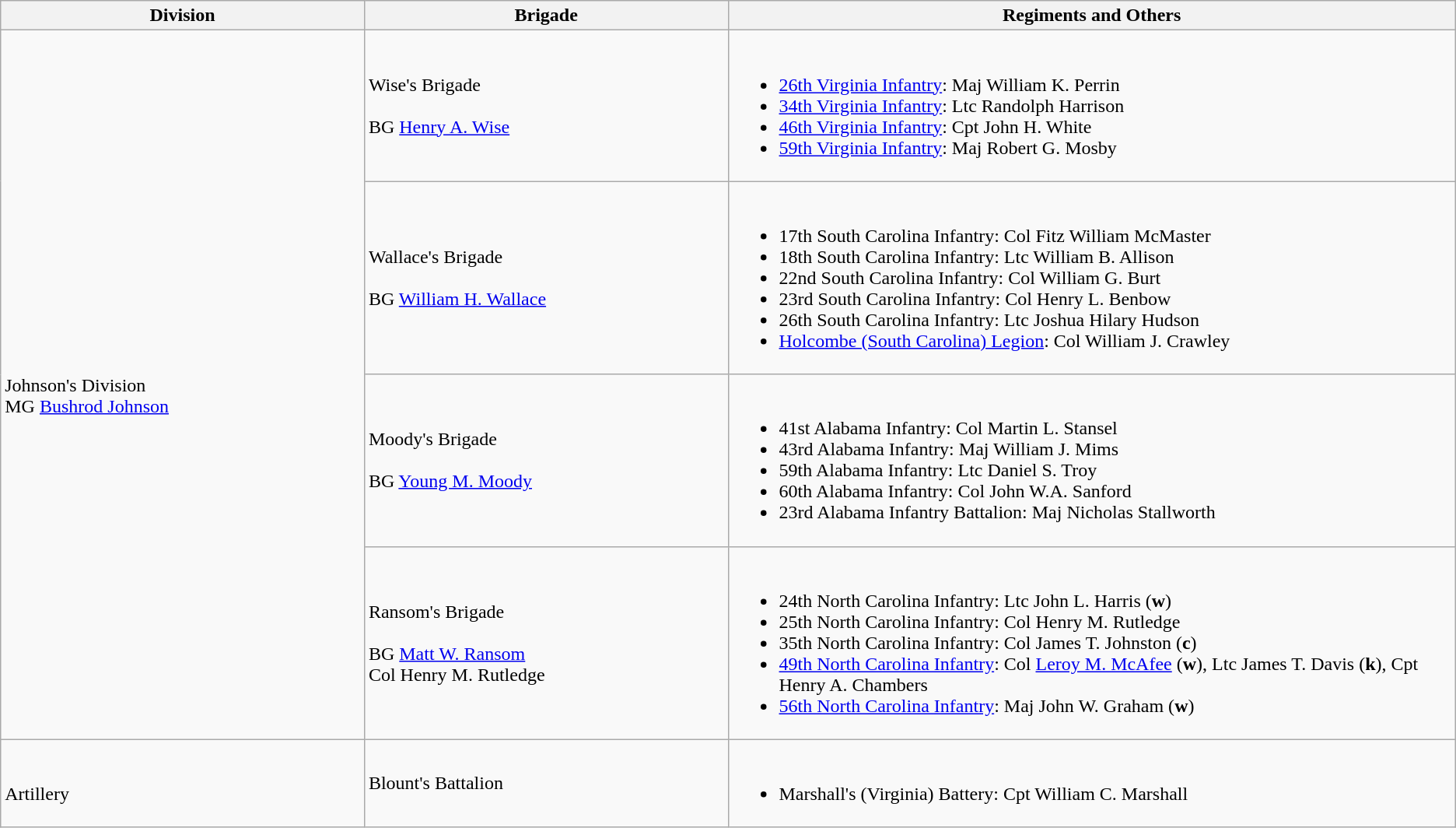<table class="wikitable">
<tr>
<th width=25%>Division</th>
<th width=25%>Brigade</th>
<th>Regiments and Others</th>
</tr>
<tr>
<td rowspan=4><br>Johnson's Division
<br>
MG <a href='#'>Bushrod Johnson</a></td>
<td>Wise's Brigade<br><br>
BG <a href='#'>Henry A. Wise</a></td>
<td><br><ul><li><a href='#'>26th Virginia Infantry</a>: Maj William K. Perrin</li><li><a href='#'>34th Virginia Infantry</a>: Ltc Randolph Harrison</li><li><a href='#'>46th Virginia Infantry</a>: Cpt John H. White</li><li><a href='#'>59th Virginia Infantry</a>: Maj Robert G. Mosby</li></ul></td>
</tr>
<tr>
<td>Wallace's Brigade<br><br>
BG <a href='#'>William H. Wallace</a></td>
<td><br><ul><li>17th South Carolina Infantry: Col Fitz William McMaster</li><li>18th South Carolina Infantry: Ltc William B. Allison</li><li>22nd South Carolina Infantry: Col William G. Burt</li><li>23rd South Carolina Infantry: Col Henry L. Benbow</li><li>26th South Carolina Infantry: Ltc Joshua Hilary Hudson</li><li><a href='#'>Holcombe (South Carolina) Legion</a>: Col William J. Crawley</li></ul></td>
</tr>
<tr>
<td>Moody's Brigade<br><br>
BG <a href='#'>Young M. Moody</a></td>
<td><br><ul><li>41st Alabama Infantry: Col Martin L. Stansel</li><li>43rd Alabama Infantry: Maj William J. Mims</li><li>59th Alabama Infantry: Ltc Daniel S. Troy</li><li>60th Alabama Infantry: Col John W.A. Sanford</li><li>23rd Alabama Infantry Battalion: Maj Nicholas Stallworth</li></ul></td>
</tr>
<tr>
<td>Ransom's Brigade<br><br>
BG <a href='#'>Matt W. Ransom</a>
<br>
Col Henry M. Rutledge</td>
<td><br><ul><li>24th North Carolina Infantry: Ltc John L. Harris (<strong>w</strong>)</li><li>25th North Carolina Infantry: Col Henry M. Rutledge</li><li>35th North Carolina Infantry: Col James T. Johnston (<strong>c</strong>)</li><li><a href='#'>49th North Carolina Infantry</a>: Col <a href='#'>Leroy M. McAfee</a> (<strong>w</strong>), Ltc James T. Davis (<strong>k</strong>), Cpt Henry A. Chambers</li><li><a href='#'>56th North Carolina Infantry</a>: Maj John W. Graham (<strong>w</strong>)</li></ul></td>
</tr>
<tr>
<td rowspan=1><br>Artillery</td>
<td>Blount's Battalion</td>
<td><br><ul><li>Marshall's (Virginia) Battery: Cpt William C. Marshall</li></ul></td>
</tr>
</table>
